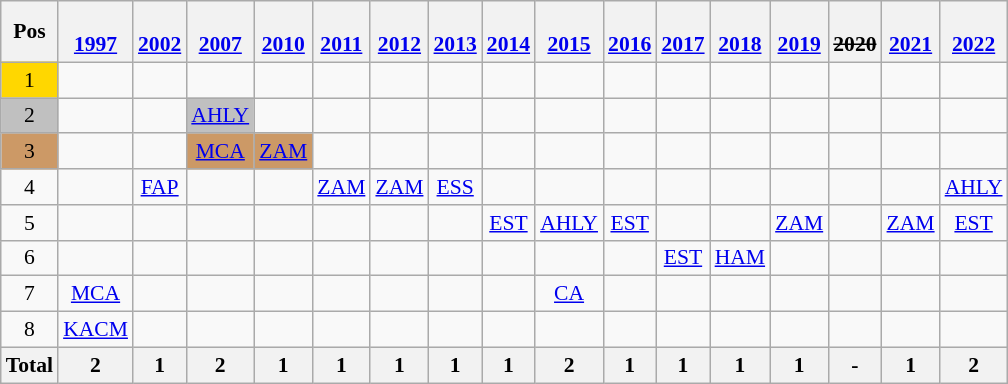<table class="wikitable" style="text-align:center; font-size:90%;">
<tr>
<th>Pos</th>
<th><br><a href='#'>1997</a></th>
<th><br><a href='#'>2002</a></th>
<th><br><a href='#'>2007</a></th>
<th><br><a href='#'>2010</a></th>
<th><br><a href='#'>2011</a></th>
<th><br><a href='#'>2012</a></th>
<th><br><a href='#'>2013</a></th>
<th><br><a href='#'>2014</a></th>
<th><br><a href='#'>2015</a></th>
<th><br><a href='#'>2016</a></th>
<th><br><a href='#'>2017</a></th>
<th><br><a href='#'>2018</a></th>
<th><br><a href='#'>2019</a></th>
<th><br><s>2020</s></th>
<th><br><a href='#'>2021</a></th>
<th><br><a href='#'>2022</a></th>
</tr>
<tr>
<td style="background:gold;" align=center>1</td>
<td></td>
<td></td>
<td></td>
<td></td>
<td></td>
<td></td>
<td></td>
<td></td>
<td></td>
<td></td>
<td></td>
<td></td>
<td></td>
<td></td>
<td></td>
<td></td>
</tr>
<tr>
<td style="background:silver;" align=center>2</td>
<td></td>
<td></td>
<td style="background:silver;"> <a href='#'>AHLY</a></td>
<td></td>
<td></td>
<td></td>
<td></td>
<td></td>
<td></td>
<td></td>
<td></td>
<td></td>
<td></td>
<td></td>
<td></td>
<td></td>
</tr>
<tr>
<td style="background:#cc9966;" align=center>3</td>
<td></td>
<td></td>
<td style="background:#cc9966;"> <a href='#'>MCA</a></td>
<td style="background:#cc9966;"> <a href='#'>ZAM</a></td>
<td></td>
<td></td>
<td></td>
<td></td>
<td></td>
<td></td>
<td></td>
<td></td>
<td></td>
<td></td>
<td></td>
<td></td>
</tr>
<tr>
<td align=center>4</td>
<td></td>
<td> <a href='#'>FAP</a></td>
<td></td>
<td></td>
<td> <a href='#'>ZAM</a></td>
<td> <a href='#'>ZAM</a></td>
<td> <a href='#'>ESS</a></td>
<td></td>
<td></td>
<td></td>
<td></td>
<td></td>
<td></td>
<td></td>
<td></td>
<td> <a href='#'>AHLY</a></td>
</tr>
<tr>
<td align=center>5</td>
<td></td>
<td></td>
<td></td>
<td></td>
<td></td>
<td></td>
<td></td>
<td> <a href='#'>EST</a></td>
<td> <a href='#'>AHLY</a></td>
<td> <a href='#'>EST</a></td>
<td></td>
<td></td>
<td> <a href='#'>ZAM</a></td>
<td></td>
<td> <a href='#'>ZAM</a></td>
<td> <a href='#'>EST</a></td>
</tr>
<tr>
<td align=center>6</td>
<td></td>
<td></td>
<td></td>
<td></td>
<td></td>
<td></td>
<td></td>
<td></td>
<td></td>
<td></td>
<td> <a href='#'>EST</a></td>
<td> <a href='#'>HAM</a></td>
<td></td>
<td></td>
<td></td>
<td></td>
</tr>
<tr>
<td align=center>7</td>
<td> <a href='#'>MCA</a></td>
<td></td>
<td></td>
<td></td>
<td></td>
<td></td>
<td></td>
<td></td>
<td> <a href='#'>CA</a></td>
<td></td>
<td></td>
<td></td>
<td></td>
<td></td>
<td></td>
<td></td>
</tr>
<tr>
<td align=center>8</td>
<td> <a href='#'>KACM</a></td>
<td></td>
<td></td>
<td></td>
<td></td>
<td></td>
<td></td>
<td></td>
<td></td>
<td></td>
<td></td>
<td></td>
<td></td>
<td></td>
<td></td>
<td></td>
</tr>
<tr>
<th align=left>Total</th>
<th>2</th>
<th>1</th>
<th>2</th>
<th>1</th>
<th>1</th>
<th>1</th>
<th>1</th>
<th>1</th>
<th>2</th>
<th>1</th>
<th>1</th>
<th>1</th>
<th>1</th>
<th>-</th>
<th>1</th>
<th>2</th>
</tr>
</table>
